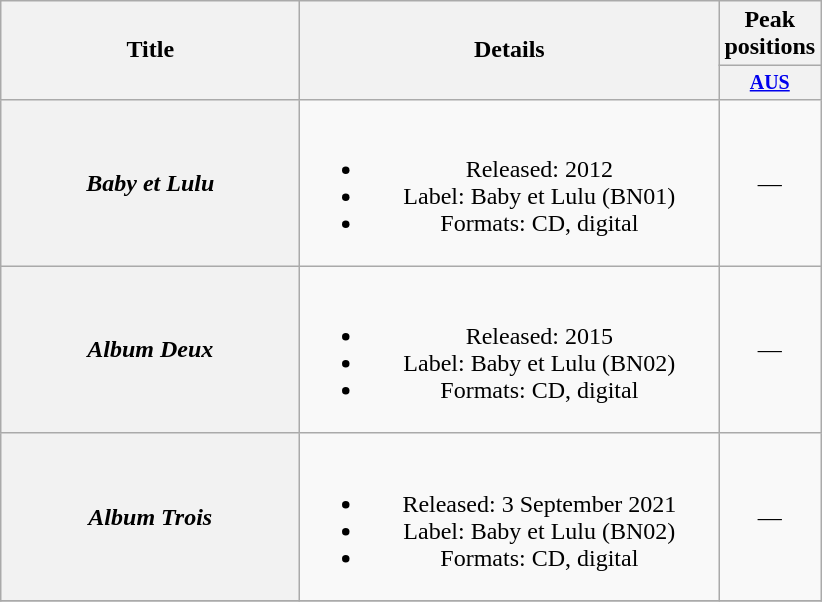<table class="wikitable plainrowheaders" style="text-align:center;">
<tr>
<th rowspan="2" style="width:12em;">Title</th>
<th rowspan="2" style="width:17em;">Details</th>
<th colspan="1">Peak positions</th>
</tr>
<tr style="font-size:smaller;">
<th width="50"><a href='#'>AUS</a><br></th>
</tr>
<tr>
<th scope="row"><em>Baby et Lulu</em></th>
<td><br><ul><li>Released: 2012</li><li>Label: Baby et Lulu (BN01)</li><li>Formats: CD, digital</li></ul></td>
<td>—</td>
</tr>
<tr>
<th scope="row"><em>Album Deux</em></th>
<td><br><ul><li>Released: 2015</li><li>Label: Baby et Lulu (BN02)</li><li>Formats: CD, digital</li></ul></td>
<td>—</td>
</tr>
<tr>
<th scope="row"><em>Album Trois</em></th>
<td><br><ul><li>Released: 3 September 2021</li><li>Label: Baby et Lulu (BN02)</li><li>Formats: CD, digital</li></ul></td>
<td>—</td>
</tr>
<tr>
</tr>
</table>
